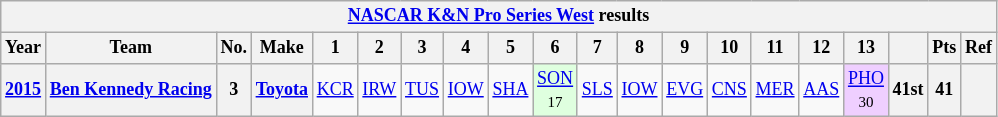<table class="wikitable" style="text-align:center; font-size:75%">
<tr>
<th colspan=20><a href='#'>NASCAR K&N Pro Series West</a> results</th>
</tr>
<tr>
<th>Year</th>
<th>Team</th>
<th>No.</th>
<th>Make</th>
<th>1</th>
<th>2</th>
<th>3</th>
<th>4</th>
<th>5</th>
<th>6</th>
<th>7</th>
<th>8</th>
<th>9</th>
<th>10</th>
<th>11</th>
<th>12</th>
<th>13</th>
<th></th>
<th>Pts</th>
<th>Ref</th>
</tr>
<tr>
<th><a href='#'>2015</a></th>
<th><a href='#'>Ben Kennedy Racing</a></th>
<th>3</th>
<th><a href='#'>Toyota</a></th>
<td><a href='#'>KCR</a></td>
<td><a href='#'>IRW</a></td>
<td><a href='#'>TUS</a></td>
<td><a href='#'>IOW</a></td>
<td><a href='#'>SHA</a></td>
<td style="background:#DFFFDF;"><a href='#'>SON</a><br><small>17</small></td>
<td><a href='#'>SLS</a></td>
<td><a href='#'>IOW</a></td>
<td><a href='#'>EVG</a></td>
<td><a href='#'>CNS</a></td>
<td><a href='#'>MER</a></td>
<td><a href='#'>AAS</a></td>
<td style="background:#EFCFFF;"><a href='#'>PHO</a><br><small>30</small></td>
<th>41st</th>
<th>41</th>
<th></th>
</tr>
</table>
